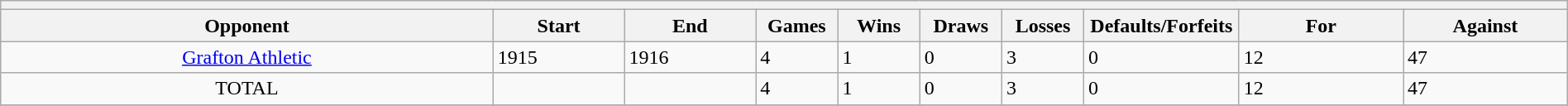<table class="wikitable collapsible sortable" style="text-align:left; font-size:100%; width:100%;">
<tr>
<th colspan="100%"></th>
</tr>
<tr>
<th style="width:30%;">Opponent</th>
<th style="width:8%;">Start</th>
<th style="width:8%;">End</th>
<th style="width:5%;">Games</th>
<th style="width:5%;">Wins</th>
<th style="width:5%;">Draws</th>
<th style="width:5%;">Losses</th>
<th style="width:5%;">Defaults/Forfeits</th>
<th style="width:10%;">For</th>
<th style="width:10%;">Against<br></th>
</tr>
<tr>
<td style="text-align:center;"><a href='#'>Grafton Athletic</a></td>
<td>1915</td>
<td>1916</td>
<td>4</td>
<td>1</td>
<td>0</td>
<td>3</td>
<td>0</td>
<td>12</td>
<td>47</td>
</tr>
<tr>
<td style="text-align:center;">TOTAL</td>
<td></td>
<td></td>
<td>4</td>
<td>1</td>
<td>0</td>
<td>3</td>
<td>0</td>
<td>12</td>
<td>47</td>
</tr>
<tr>
</tr>
</table>
